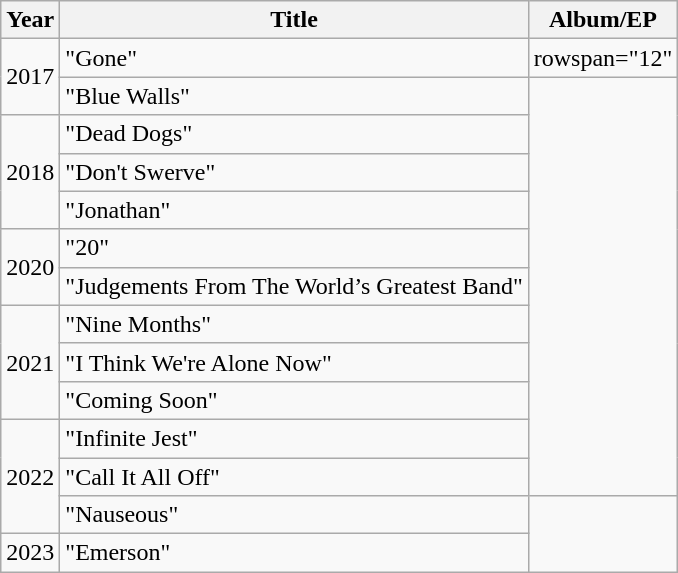<table class="wikitable">
<tr>
<th>Year</th>
<th>Title</th>
<th>Album/EP</th>
</tr>
<tr>
<td rowspan="2">2017</td>
<td>"Gone"</td>
<td>rowspan="12" </td>
</tr>
<tr>
<td>"Blue Walls"</td>
</tr>
<tr>
<td rowspan="3">2018</td>
<td>"Dead Dogs"</td>
</tr>
<tr>
<td>"Don't Swerve"</td>
</tr>
<tr>
<td>"Jonathan"</td>
</tr>
<tr>
<td rowspan="2">2020</td>
<td>"20"</td>
</tr>
<tr>
<td>"Judgements From The World’s Greatest Band"</td>
</tr>
<tr>
<td rowspan="3">2021</td>
<td>"Nine Months"</td>
</tr>
<tr>
<td>"I Think We're Alone Now"</td>
</tr>
<tr>
<td>"Coming Soon"</td>
</tr>
<tr>
<td rowspan="3">2022</td>
<td>"Infinite Jest"</td>
</tr>
<tr>
<td>"Call It All Off"</td>
</tr>
<tr>
<td>"Nauseous"</td>
<td rowspan="2"></td>
</tr>
<tr>
<td>2023</td>
<td>"Emerson"</td>
</tr>
</table>
